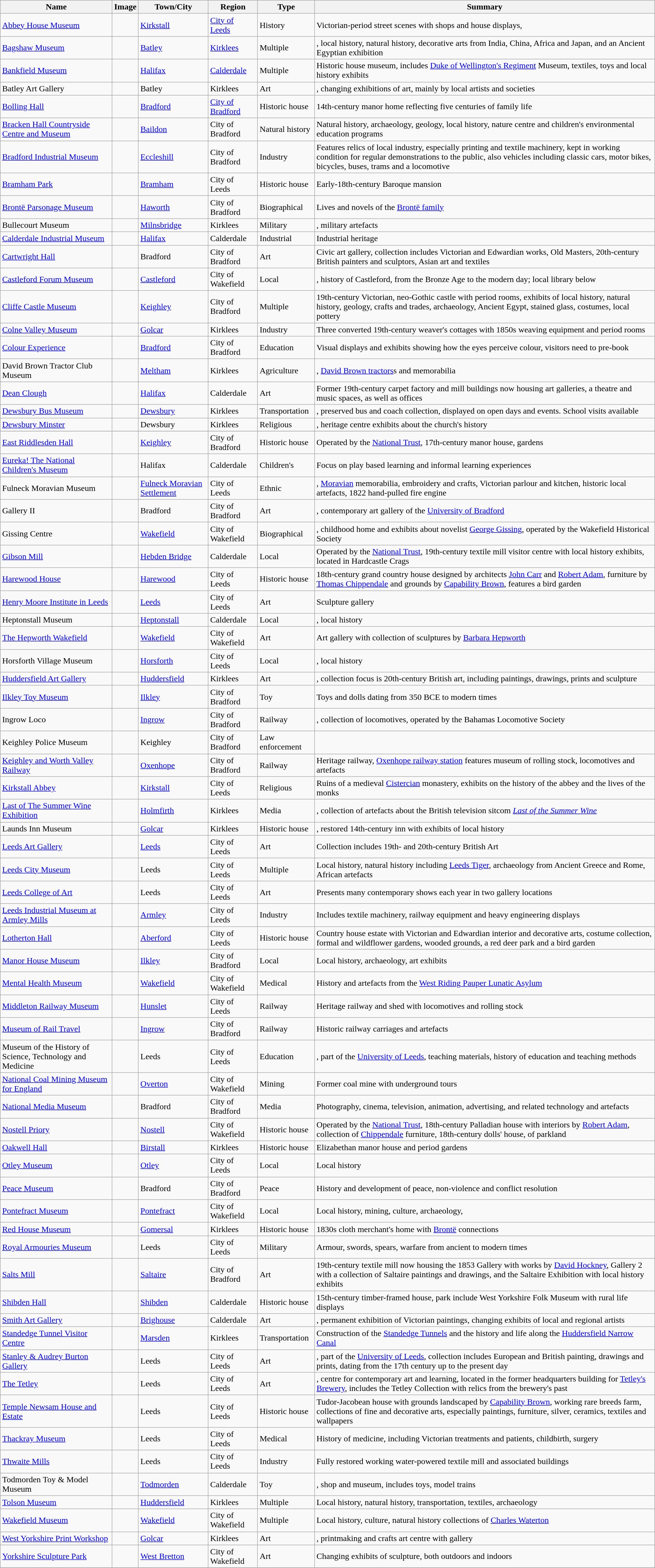<table class="wikitable sortable">
<tr>
<th>Name</th>
<th>Image</th>
<th>Town/City</th>
<th>Region</th>
<th>Type</th>
<th>Summary</th>
</tr>
<tr>
<td><a href='#'>Abbey House Museum</a></td>
<td></td>
<td><a href='#'>Kirkstall</a></td>
<td><a href='#'>City of Leeds</a></td>
<td>History</td>
<td>Victorian-period street scenes with shops and house displays,</td>
</tr>
<tr>
<td><a href='#'>Bagshaw Museum</a></td>
<td></td>
<td><a href='#'>Batley</a></td>
<td><a href='#'>Kirklees</a></td>
<td>Multiple</td>
<td>, local history, natural history, decorative arts from India, China, Africa and Japan, and an Ancient Egyptian exhibition</td>
</tr>
<tr>
<td><a href='#'>Bankfield Museum</a></td>
<td></td>
<td><a href='#'>Halifax</a></td>
<td><a href='#'>Calderdale</a></td>
<td>Multiple</td>
<td>Historic house museum, includes <a href='#'>Duke of Wellington's Regiment</a> Museum, textiles, toys and local history exhibits</td>
</tr>
<tr>
<td>Batley Art Gallery</td>
<td></td>
<td>Batley</td>
<td>Kirklees</td>
<td>Art</td>
<td>, changing exhibitions of art, mainly by local artists and societies</td>
</tr>
<tr>
<td><a href='#'>Bolling Hall</a></td>
<td></td>
<td><a href='#'>Bradford</a></td>
<td><a href='#'>City of Bradford</a></td>
<td>Historic house</td>
<td>14th-century manor home reflecting five centuries of family life</td>
</tr>
<tr>
<td><a href='#'>Bracken Hall Countryside Centre and Museum</a></td>
<td></td>
<td><a href='#'>Baildon</a></td>
<td>City of Bradford</td>
<td>Natural history</td>
<td>Natural history, archaeology, geology, local history, nature centre and children's environmental education programs</td>
</tr>
<tr>
<td><a href='#'>Bradford Industrial Museum</a></td>
<td></td>
<td><a href='#'>Eccleshill</a></td>
<td>City of Bradford</td>
<td>Industry</td>
<td>Features relics of local industry, especially printing and textile machinery, kept in working condition for regular demonstrations to the public, also vehicles including classic cars, motor bikes, bicycles, buses, trams and a locomotive</td>
</tr>
<tr>
<td><a href='#'>Bramham Park</a></td>
<td></td>
<td><a href='#'>Bramham</a></td>
<td>City of Leeds</td>
<td>Historic house</td>
<td>Early-18th-century Baroque mansion</td>
</tr>
<tr>
<td><a href='#'>Brontë Parsonage Museum</a></td>
<td></td>
<td><a href='#'>Haworth</a></td>
<td>City of Bradford</td>
<td>Biographical</td>
<td>Lives and novels of the <a href='#'>Brontë family</a></td>
</tr>
<tr>
<td>Bullecourt Museum</td>
<td></td>
<td><a href='#'>Milnsbridge</a></td>
<td>Kirklees</td>
<td>Military</td>
<td>, military artefacts</td>
</tr>
<tr>
<td><a href='#'>Calderdale Industrial Museum</a></td>
<td></td>
<td><a href='#'>Halifax</a></td>
<td>Calderdale</td>
<td>Industrial</td>
<td>Industrial heritage</td>
</tr>
<tr>
<td><a href='#'>Cartwright Hall</a></td>
<td></td>
<td>Bradford</td>
<td>City of Bradford</td>
<td>Art</td>
<td>Civic art gallery, collection includes Victorian and Edwardian works, Old Masters, 20th-century British painters and sculptors, Asian art and textiles</td>
</tr>
<tr>
<td><a href='#'>Castleford Forum Museum</a></td>
<td></td>
<td><a href='#'>Castleford</a></td>
<td>City of Wakefield</td>
<td>Local</td>
<td>, history of Castleford, from the Bronze Age to the modern day; local library below</td>
</tr>
<tr>
<td><a href='#'>Cliffe Castle Museum</a></td>
<td></td>
<td><a href='#'>Keighley</a></td>
<td>City of Bradford</td>
<td>Multiple</td>
<td>19th-century Victorian, neo-Gothic castle with period rooms, exhibits of local history, natural history, geology, crafts and trades, archaeology, Ancient Egypt, stained glass, costumes, local pottery</td>
</tr>
<tr>
<td><a href='#'>Colne Valley Museum</a></td>
<td></td>
<td><a href='#'>Golcar</a></td>
<td>Kirklees</td>
<td>Industry</td>
<td>Three converted 19th-century weaver's cottages with 1850s weaving equipment and period rooms</td>
</tr>
<tr>
<td><a href='#'>Colour Experience</a></td>
<td></td>
<td><a href='#'>Bradford</a></td>
<td>City of Bradford</td>
<td>Education</td>
<td>Visual displays and exhibits showing how the eyes perceive colour, visitors need to pre-book</td>
</tr>
<tr>
<td>David Brown Tractor Club Museum</td>
<td></td>
<td><a href='#'>Meltham</a></td>
<td>Kirklees</td>
<td>Agriculture</td>
<td>, <a href='#'>David Brown tractors</a>s and memorabilia</td>
</tr>
<tr>
<td><a href='#'>Dean Clough</a></td>
<td></td>
<td><a href='#'>Halifax</a></td>
<td>Calderdale</td>
<td>Art</td>
<td>Former 19th-century carpet factory and mill buildings now housing art galleries, a theatre and music spaces, as well as offices</td>
</tr>
<tr>
<td><a href='#'>Dewsbury Bus Museum</a></td>
<td></td>
<td><a href='#'>Dewsbury</a></td>
<td>Kirklees</td>
<td>Transportation</td>
<td>, preserved bus and coach collection, displayed on open days and events. School visits available</td>
</tr>
<tr>
<td><a href='#'>Dewsbury Minster</a></td>
<td></td>
<td>Dewsbury</td>
<td>Kirklees</td>
<td>Religious</td>
<td>, heritage centre exhibits about the church's history</td>
</tr>
<tr>
</tr>
<tr>
<td><a href='#'>East Riddlesden Hall</a></td>
<td></td>
<td><a href='#'>Keighley</a></td>
<td>City of Bradford</td>
<td>Historic house</td>
<td>Operated by the  <a href='#'>National Trust</a>, 17th-century manor house, gardens</td>
</tr>
<tr>
<td><a href='#'>Eureka! The National Children's Museum</a></td>
<td></td>
<td>Halifax</td>
<td>Calderdale</td>
<td>Children's</td>
<td>Focus on play based learning and informal learning experiences</td>
</tr>
<tr>
<td>Fulneck Moravian Museum</td>
<td></td>
<td><a href='#'>Fulneck Moravian Settlement</a></td>
<td>City of Leeds</td>
<td>Ethnic</td>
<td>, <a href='#'>Moravian</a> memorabilia, embroidery and crafts, Victorian parlour and kitchen, historic local artefacts, 1822 hand-pulled fire engine</td>
</tr>
<tr>
<td>Gallery II</td>
<td></td>
<td>Bradford</td>
<td>City of Bradford</td>
<td>Art</td>
<td>, contemporary art gallery of the <a href='#'>University of Bradford</a></td>
</tr>
<tr>
<td>Gissing Centre</td>
<td></td>
<td><a href='#'>Wakefield</a></td>
<td>City of Wakefield</td>
<td>Biographical</td>
<td>, childhood home and exhibits about novelist <a href='#'>George Gissing</a>, operated by the Wakefield Historical Society</td>
</tr>
<tr>
<td><a href='#'>Gibson Mill</a></td>
<td></td>
<td><a href='#'>Hebden Bridge</a></td>
<td>Calderdale</td>
<td>Local</td>
<td>Operated by the <a href='#'>National Trust</a>, 19th-century textile mill visitor centre with local history exhibits, located in Hardcastle Crags</td>
</tr>
<tr>
<td><a href='#'>Harewood House</a></td>
<td></td>
<td><a href='#'>Harewood</a></td>
<td>City of Leeds</td>
<td>Historic house</td>
<td>18th-century grand country house designed by architects <a href='#'>John Carr</a> and <a href='#'>Robert Adam</a>, furniture by <a href='#'>Thomas Chippendale</a> and grounds by <a href='#'>Capability Brown</a>, features a bird garden</td>
</tr>
<tr>
<td><a href='#'>Henry Moore Institute in Leeds</a></td>
<td></td>
<td><a href='#'>Leeds</a></td>
<td>City of Leeds</td>
<td>Art</td>
<td>Sculpture gallery</td>
</tr>
<tr>
<td>Heptonstall Museum</td>
<td></td>
<td><a href='#'>Heptonstall</a></td>
<td>Calderdale</td>
<td>Local</td>
<td>, local history</td>
</tr>
<tr>
<td><a href='#'>The Hepworth Wakefield</a></td>
<td></td>
<td><a href='#'>Wakefield</a></td>
<td>City of Wakefield</td>
<td>Art</td>
<td>Art gallery with collection of sculptures by <a href='#'>Barbara Hepworth</a></td>
</tr>
<tr>
<td>Horsforth Village Museum</td>
<td></td>
<td><a href='#'>Horsforth</a></td>
<td>City of Leeds</td>
<td>Local</td>
<td>, local history</td>
</tr>
<tr>
<td><a href='#'>Huddersfield Art Gallery</a></td>
<td></td>
<td><a href='#'>Huddersfield</a></td>
<td>Kirklees</td>
<td>Art</td>
<td>, collection focus is 20th-century British art, including paintings, drawings, prints and sculpture</td>
</tr>
<tr>
<td><a href='#'>Ilkley Toy Museum</a></td>
<td></td>
<td><a href='#'>Ilkley</a></td>
<td>City of Bradford</td>
<td>Toy</td>
<td>Toys and dolls dating from 350 BCE to modern times</td>
</tr>
<tr>
<td>Ingrow Loco</td>
<td></td>
<td><a href='#'>Ingrow</a></td>
<td>City of Bradford</td>
<td>Railway</td>
<td>, collection of locomotives, operated by the Bahamas Locomotive Society</td>
</tr>
<tr>
<td>Keighley Police Museum</td>
<td></td>
<td>Keighley</td>
<td>City of Bradford</td>
<td>Law enforcement</td>
<td></td>
</tr>
<tr>
<td><a href='#'>Keighley and Worth Valley Railway</a></td>
<td></td>
<td><a href='#'>Oxenhope</a></td>
<td>City of Bradford</td>
<td>Railway</td>
<td>Heritage railway, <a href='#'>Oxenhope railway station</a> features museum of rolling stock, locomotives and artefacts</td>
</tr>
<tr>
<td><a href='#'>Kirkstall Abbey</a></td>
<td></td>
<td><a href='#'>Kirkstall</a></td>
<td>City of Leeds</td>
<td>Religious</td>
<td>Ruins of a medieval <a href='#'>Cistercian</a> monastery, exhibits on the history of the abbey and the lives of the monks</td>
</tr>
<tr>
<td><a href='#'>Last of The Summer Wine Exhibition</a></td>
<td></td>
<td><a href='#'>Holmfirth</a></td>
<td>Kirklees</td>
<td>Media</td>
<td>, collection of artefacts about the British television sitcom <em><a href='#'>Last of the Summer Wine</a></em></td>
</tr>
<tr>
<td>Launds Inn Museum</td>
<td></td>
<td><a href='#'>Golcar</a></td>
<td>Kirklees</td>
<td>Historic house</td>
<td>, restored 14th-century inn with exhibits of local history</td>
</tr>
<tr>
<td><a href='#'>Leeds Art Gallery</a></td>
<td></td>
<td><a href='#'>Leeds</a></td>
<td>City of Leeds</td>
<td>Art</td>
<td>Collection includes 19th- and 20th-century British Art</td>
</tr>
<tr>
<td><a href='#'>Leeds City Museum</a></td>
<td></td>
<td>Leeds</td>
<td>City of Leeds</td>
<td>Multiple</td>
<td>Local history, natural history including <a href='#'>Leeds Tiger</a>, archaeology from Ancient Greece and Rome, African artefacts</td>
</tr>
<tr>
<td><a href='#'>Leeds College of Art</a></td>
<td></td>
<td>Leeds</td>
<td>City of Leeds</td>
<td>Art</td>
<td>Presents many contemporary shows each year in two gallery locations</td>
</tr>
<tr>
<td><a href='#'>Leeds Industrial Museum at Armley Mills</a></td>
<td></td>
<td><a href='#'>Armley</a></td>
<td>City of Leeds</td>
<td>Industry</td>
<td>Includes textile machinery, railway equipment and heavy engineering displays</td>
</tr>
<tr>
<td><a href='#'>Lotherton Hall</a></td>
<td></td>
<td><a href='#'>Aberford</a></td>
<td>City of Leeds</td>
<td>Historic house</td>
<td>Country house estate with Victorian and Edwardian interior and decorative arts, costume collection, formal and wildflower gardens, wooded grounds, a red deer park and a bird garden</td>
</tr>
<tr>
<td><a href='#'>Manor House Museum</a></td>
<td></td>
<td><a href='#'>Ilkley</a></td>
<td>City of Bradford</td>
<td>Local</td>
<td>Local history, archaeology, art exhibits</td>
</tr>
<tr>
<td><a href='#'>Mental Health Museum</a></td>
<td></td>
<td><a href='#'>Wakefield</a></td>
<td>City of Wakefield</td>
<td>Medical</td>
<td>History and artefacts from the <a href='#'>West Riding Pauper Lunatic Asylum</a></td>
</tr>
<tr>
<td><a href='#'>Middleton Railway Museum</a></td>
<td></td>
<td><a href='#'>Hunslet</a></td>
<td>City of Leeds</td>
<td>Railway</td>
<td>Heritage railway and shed with locomotives and rolling stock</td>
</tr>
<tr>
<td><a href='#'>Museum of Rail Travel</a></td>
<td></td>
<td><a href='#'>Ingrow</a></td>
<td>City of Bradford</td>
<td>Railway</td>
<td>Historic railway carriages and artefacts</td>
</tr>
<tr>
<td>Museum of the History of Science, Technology and Medicine</td>
<td></td>
<td>Leeds</td>
<td>City of Leeds</td>
<td>Education</td>
<td>, part of the <a href='#'>University of Leeds</a>, teaching materials, history of education and teaching methods</td>
</tr>
<tr>
<td><a href='#'>National Coal Mining Museum for England</a></td>
<td></td>
<td><a href='#'>Overton</a></td>
<td>City of Wakefield</td>
<td>Mining</td>
<td>Former coal mine with underground tours</td>
</tr>
<tr>
<td><a href='#'>National Media Museum</a></td>
<td></td>
<td>Bradford</td>
<td>City of Bradford</td>
<td>Media</td>
<td>Photography, cinema, television, animation, advertising, and related technology and artefacts</td>
</tr>
<tr>
<td><a href='#'>Nostell Priory</a></td>
<td></td>
<td><a href='#'>Nostell</a></td>
<td>City of Wakefield</td>
<td>Historic house</td>
<td>Operated by the  <a href='#'>National Trust</a>, 18th-century Palladian house with interiors by <a href='#'>Robert Adam</a>, collection of <a href='#'>Chippendale</a> furniture, 18th-century dolls' house,  of parkland</td>
</tr>
<tr>
<td><a href='#'>Oakwell Hall</a></td>
<td></td>
<td><a href='#'>Birstall</a></td>
<td>Kirklees</td>
<td>Historic house</td>
<td>Elizabethan manor house and period gardens</td>
</tr>
<tr>
<td><a href='#'>Otley Museum</a></td>
<td></td>
<td><a href='#'>Otley</a></td>
<td>City of Leeds</td>
<td>Local</td>
<td>Local history</td>
</tr>
<tr>
<td><a href='#'>Peace Museum</a></td>
<td></td>
<td>Bradford</td>
<td>City of Bradford</td>
<td>Peace</td>
<td>History and development of peace, non-violence and conflict resolution</td>
</tr>
<tr>
<td><a href='#'>Pontefract Museum</a></td>
<td></td>
<td><a href='#'>Pontefract</a></td>
<td>City of Wakefield</td>
<td>Local</td>
<td>Local history, mining, culture, archaeology,</td>
</tr>
<tr>
<td><a href='#'>Red House Museum</a></td>
<td></td>
<td><a href='#'>Gomersal</a></td>
<td>Kirklees</td>
<td>Historic house</td>
<td>1830s cloth merchant's home with <a href='#'>Brontë</a> connections</td>
</tr>
<tr>
<td><a href='#'>Royal Armouries Museum</a></td>
<td></td>
<td>Leeds</td>
<td>City of Leeds</td>
<td>Military</td>
<td>Armour, swords, spears, warfare from ancient to modern times</td>
</tr>
<tr>
<td><a href='#'>Salts Mill</a></td>
<td></td>
<td><a href='#'>Saltaire</a></td>
<td>City of Bradford</td>
<td>Art</td>
<td>19th-century textile mill now housing the 1853 Gallery with works by <a href='#'>David Hockney</a>, Gallery 2 with a collection of Saltaire paintings and drawings, and the Saltaire Exhibition with local history exhibits</td>
</tr>
<tr>
<td><a href='#'>Shibden Hall</a></td>
<td></td>
<td><a href='#'>Shibden</a></td>
<td>Calderdale</td>
<td>Historic house</td>
<td>15th-century timber-framed house, park include West Yorkshire Folk Museum with rural life displays</td>
</tr>
<tr>
<td><a href='#'>Smith Art Gallery</a></td>
<td></td>
<td><a href='#'>Brighouse</a></td>
<td>Calderdale</td>
<td>Art</td>
<td>, permanent exhibition of Victorian paintings, changing exhibits of local and regional artists</td>
</tr>
<tr>
<td><a href='#'>Standedge Tunnel Visitor Centre</a></td>
<td></td>
<td><a href='#'>Marsden</a></td>
<td>Kirklees</td>
<td>Transportation</td>
<td>Construction of the <a href='#'>Standedge Tunnels</a> and the history and life along the <a href='#'>Huddersfield Narrow Canal</a></td>
</tr>
<tr>
<td><a href='#'>Stanley & Audrey Burton Gallery</a></td>
<td></td>
<td>Leeds</td>
<td>City of Leeds</td>
<td>Art</td>
<td>, part of the <a href='#'>University of Leeds</a>, collection includes European and British painting, drawings and prints, dating from the 17th century up to the present day</td>
</tr>
<tr>
<td><a href='#'>The Tetley</a></td>
<td></td>
<td>Leeds</td>
<td>City of Leeds</td>
<td>Art</td>
<td>, centre for contemporary art and learning, located in the former headquarters building for <a href='#'>Tetley's Brewery</a>, includes the Tetley Collection with relics from the brewery's past</td>
</tr>
<tr>
<td><a href='#'>Temple Newsam House and Estate</a></td>
<td></td>
<td>Leeds</td>
<td>City of Leeds</td>
<td>Historic house</td>
<td>Tudor-Jacobean house with grounds landscaped by <a href='#'>Capability Brown</a>, working rare breeds farm, collections of fine and decorative arts, especially paintings, furniture, silver, ceramics, textiles and wallpapers</td>
</tr>
<tr>
<td><a href='#'>Thackray Museum</a></td>
<td></td>
<td>Leeds</td>
<td>City of Leeds</td>
<td>Medical</td>
<td>History of medicine, including Victorian treatments and patients, childbirth, surgery</td>
</tr>
<tr>
<td><a href='#'>Thwaite Mills</a></td>
<td></td>
<td>Leeds</td>
<td>City of Leeds</td>
<td>Industry</td>
<td>Fully restored working water-powered textile mill and associated buildings</td>
</tr>
<tr>
<td>Todmorden Toy & Model Museum</td>
<td></td>
<td><a href='#'>Todmorden</a></td>
<td>Calderdale</td>
<td>Toy</td>
<td>, shop and museum, includes toys, model trains</td>
</tr>
<tr>
<td><a href='#'>Tolson Museum</a></td>
<td></td>
<td><a href='#'>Huddersfield</a></td>
<td>Kirklees</td>
<td>Multiple</td>
<td>Local history, natural history, transportation, textiles, archaeology</td>
</tr>
<tr>
<td><a href='#'>Wakefield Museum</a></td>
<td></td>
<td><a href='#'>Wakefield</a></td>
<td>City of Wakefield</td>
<td>Multiple</td>
<td>Local history, culture, natural history collections of <a href='#'>Charles Waterton</a></td>
</tr>
<tr>
<td><a href='#'>West Yorkshire Print Workshop</a></td>
<td></td>
<td><a href='#'>Golcar</a></td>
<td>Kirklees</td>
<td>Art</td>
<td>, printmaking and crafts art centre with gallery</td>
</tr>
<tr>
<td><a href='#'>Yorkshire Sculpture Park</a></td>
<td></td>
<td><a href='#'>West Bretton</a></td>
<td>City of Wakefield</td>
<td>Art</td>
<td>Changing exhibits of sculpture, both outdoors and indoors</td>
</tr>
<tr>
</tr>
</table>
